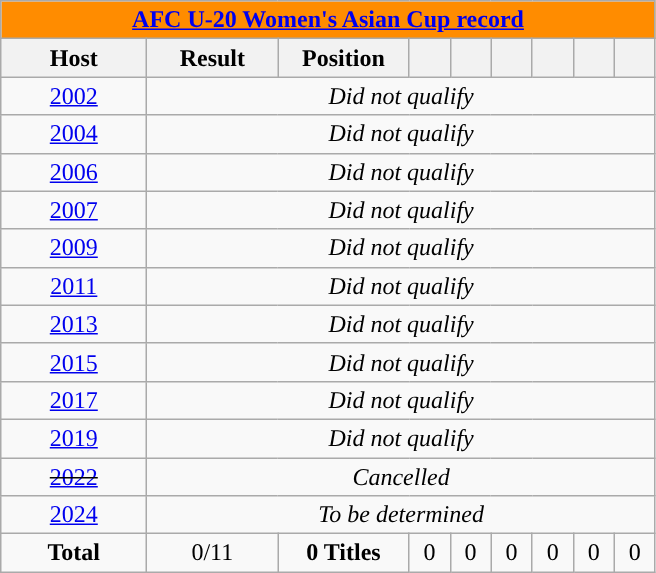<table class="wikitable collapsible" style="text-align: center;">
<tr>
<th colspan=12 style="background: #FF8C00; color: #0000FF;"><a href='#'>AFC U-20 Women's Asian Cup record</a></th>
</tr>
<tr>
<th width="90">Host</th>
<th width="80">Result</th>
<th width="80">Position</th>
<th width="20"></th>
<th width="20"></th>
<th width="20"></th>
<th width="20"></th>
<th width="20"></th>
<th width="20"></th>
</tr>
<tr>
<td> <a href='#'>2002</a></td>
<td colspan=10><em>Did not qualify</em></td>
</tr>
<tr>
<td> <a href='#'>2004</a></td>
<td colspan=10><em>Did not qualify</em></td>
</tr>
<tr>
<td> <a href='#'>2006</a></td>
<td colspan=10><em>Did not qualify</em></td>
</tr>
<tr>
<td> <a href='#'>2007</a></td>
<td colspan=10><em>Did not qualify</em></td>
</tr>
<tr>
<td> <a href='#'>2009</a></td>
<td colspan=10><em>Did not qualify</em></td>
</tr>
<tr>
<td> <a href='#'>2011</a></td>
<td colspan=10><em>Did not qualify</em></td>
</tr>
<tr>
<td> <a href='#'>2013</a></td>
<td colspan=10><em>Did not qualify</em></td>
</tr>
<tr>
<td> <a href='#'>2015</a></td>
<td colspan=10><em>Did not qualify</em></td>
</tr>
<tr>
<td> <a href='#'>2017</a></td>
<td colspan=10><em>Did not qualify</em></td>
</tr>
<tr>
<td> <a href='#'>2019</a></td>
<td colspan=10><em>Did not qualify</em></td>
</tr>
<tr>
<td><s><a href='#'>2022</a></s></td>
<td colspan=10><em>Cancelled</em></td>
</tr>
<tr>
<td> <a href='#'>2024</a></td>
<td colspan=10><em>To be determined</em></td>
</tr>
<tr>
<td><strong>Total</strong></td>
<td>0/11</td>
<td><strong>0 Titles</strong></td>
<td>0</td>
<td>0</td>
<td>0</td>
<td>0</td>
<td>0</td>
<td>0</td>
</tr>
</table>
